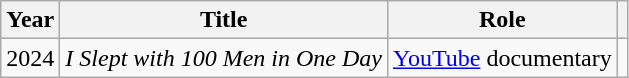<table class="wikitable plainrowheaders sortable">
<tr>
<th>Year</th>
<th>Title</th>
<th>Role</th>
<th class="unsortable"></th>
</tr>
<tr>
<td>2024</td>
<td><em>I Slept with 100 Men in One Day</em></td>
<td><a href='#'>YouTube</a> documentary</td>
<td align="center"></td>
</tr>
</table>
